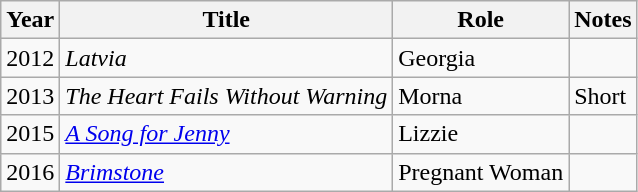<table class="wikitable sortable">
<tr>
<th>Year</th>
<th>Title</th>
<th>Role</th>
<th class="unsortable">Notes</th>
</tr>
<tr>
<td>2012</td>
<td><em>Latvia</em></td>
<td>Georgia</td>
<td></td>
</tr>
<tr>
<td>2013</td>
<td><em>The Heart Fails Without Warning</em></td>
<td>Morna</td>
<td>Short</td>
</tr>
<tr>
<td>2015</td>
<td><em><a href='#'>A Song for Jenny</a></em></td>
<td>Lizzie</td>
<td></td>
</tr>
<tr>
<td>2016</td>
<td><em><a href='#'>Brimstone</a></em></td>
<td>Pregnant Woman</td>
<td></td>
</tr>
</table>
